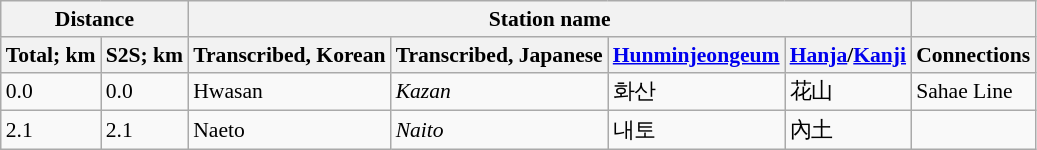<table class="wikitable" style="font-size:90%;">
<tr>
<th colspan="2">Distance</th>
<th colspan="4">Station name</th>
<th colspan="3"></th>
</tr>
<tr>
<th>Total; km</th>
<th>S2S; km</th>
<th>Transcribed, Korean</th>
<th>Transcribed, Japanese</th>
<th><a href='#'>Hunminjeongeum</a></th>
<th><a href='#'>Hanja</a>/<a href='#'>Kanji</a></th>
<th>Connections</th>
</tr>
<tr>
<td>0.0</td>
<td>0.0</td>
<td>Hwasan</td>
<td><em>Kazan</em></td>
<td>화산</td>
<td>花山</td>
<td>Sahae Line</td>
</tr>
<tr>
<td>2.1</td>
<td>2.1</td>
<td>Naeto</td>
<td><em>Naito</em></td>
<td>내토</td>
<td>內土</td>
<td></td>
</tr>
</table>
